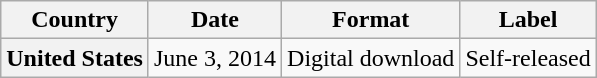<table class="wikitable plainrowheaders">
<tr>
<th scope="col">Country</th>
<th scope="col">Date</th>
<th scope="col">Format</th>
<th scope="col">Label</th>
</tr>
<tr>
<th scope="row">United States</th>
<td>June 3, 2014</td>
<td>Digital download</td>
<td>Self-released</td>
</tr>
</table>
